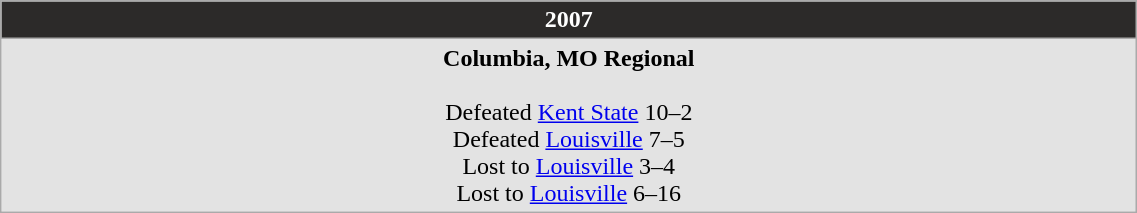<table Class="wikitable" width="60%">
<tr>
<th style="background:#2C2A29; color:white;">2007</th>
</tr>
<tr style="background: #e3e3e3;">
<td align="center"><strong>Columbia, MO Regional</strong><br><br>Defeated <a href='#'>Kent State</a> 10–2<br>
Defeated <a href='#'>Louisville</a> 7–5<br>
Lost to <a href='#'>Louisville</a> 3–4<br>
Lost to <a href='#'>Louisville</a> 6–16</td>
</tr>
</table>
